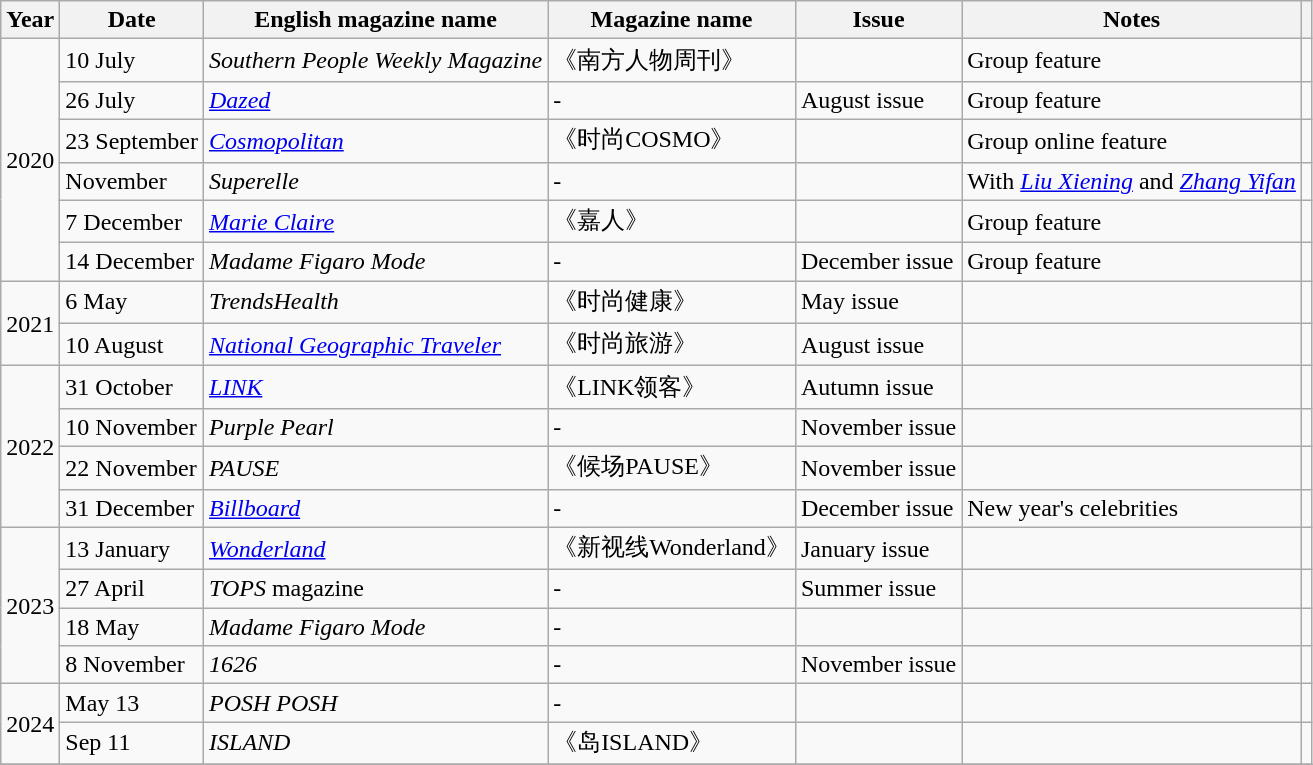<table class="wikitable">
<tr>
<th>Year</th>
<th>Date</th>
<th>English magazine name</th>
<th>Magazine name</th>
<th>Issue</th>
<th>Notes</th>
<th></th>
</tr>
<tr>
<td rowspan="6">2020</td>
<td>10 July</td>
<td><em>Southern People Weekly Magazine</em></td>
<td>《南方人物周刊》</td>
<td></td>
<td>Group feature</td>
<td></td>
</tr>
<tr>
<td>26 July</td>
<td><em><a href='#'>Dazed</a></em></td>
<td>-</td>
<td>August issue</td>
<td>Group feature</td>
<td></td>
</tr>
<tr>
<td>23 September</td>
<td><em><a href='#'>Cosmopolitan</a></em></td>
<td>《时尚COSMO》</td>
<td></td>
<td>Group online feature</td>
<td></td>
</tr>
<tr>
<td>November</td>
<td><em>Superelle</em></td>
<td>-</td>
<td></td>
<td>With <em><a href='#'>Liu Xiening</a></em> and <em><a href='#'>Zhang Yifan</a></em></td>
<td></td>
</tr>
<tr>
<td>7 December</td>
<td><em><a href='#'>Marie Claire</a></em></td>
<td>《嘉人》</td>
<td></td>
<td>Group feature</td>
<td></td>
</tr>
<tr>
<td>14 December</td>
<td><em>Madame Figaro Mode</em></td>
<td>-</td>
<td>December issue</td>
<td>Group feature</td>
<td></td>
</tr>
<tr>
<td rowspan="2">2021</td>
<td>6 May</td>
<td><em>TrendsHealth</em></td>
<td>《时尚健康》</td>
<td>May issue</td>
<td></td>
<td></td>
</tr>
<tr>
<td>10 August</td>
<td><em><a href='#'>National Geographic Traveler</a></em></td>
<td>《时尚旅游》</td>
<td>August issue</td>
<td></td>
<td></td>
</tr>
<tr>
<td rowspan="4">2022</td>
<td>31 October</td>
<td><em><a href='#'>LINK</a></em></td>
<td>《LINK领客》</td>
<td>Autumn issue</td>
<td></td>
<td></td>
</tr>
<tr>
<td>10 November</td>
<td><em>Purple Pearl</em></td>
<td>-</td>
<td>November issue</td>
<td></td>
<td></td>
</tr>
<tr>
<td>22 November</td>
<td><em>PAUSE</em></td>
<td>《候场PAUSE》</td>
<td>November issue</td>
<td></td>
<td></td>
</tr>
<tr>
<td>31 December</td>
<td><em><a href='#'>Billboard</a></em></td>
<td>-</td>
<td>December issue</td>
<td>New year's celebrities</td>
<td></td>
</tr>
<tr>
<td rowspan="4">2023</td>
<td>13 January</td>
<td><em><a href='#'>Wonderland</a></em></td>
<td>《新视线Wonderland》</td>
<td>January issue</td>
<td></td>
<td></td>
</tr>
<tr>
<td>27 April</td>
<td><em>TOPS</em> magazine</td>
<td>-</td>
<td>Summer issue</td>
<td></td>
<td></td>
</tr>
<tr>
<td>18 May</td>
<td><em>Madame Figaro Mode</em></td>
<td>-</td>
<td></td>
<td></td>
<td></td>
</tr>
<tr>
<td>8 November</td>
<td><em>1626</em></td>
<td>-</td>
<td>November issue</td>
<td></td>
<td></td>
</tr>
<tr>
<td rowspan="2">2024</td>
<td>May 13</td>
<td><em>POSH POSH</em></td>
<td>-</td>
<td></td>
<td></td>
<td></td>
</tr>
<tr>
<td>Sep 11</td>
<td><em>ISLAND</em></td>
<td>《岛ISLAND》</td>
<td></td>
<td></td>
<td></td>
</tr>
<tr>
</tr>
</table>
